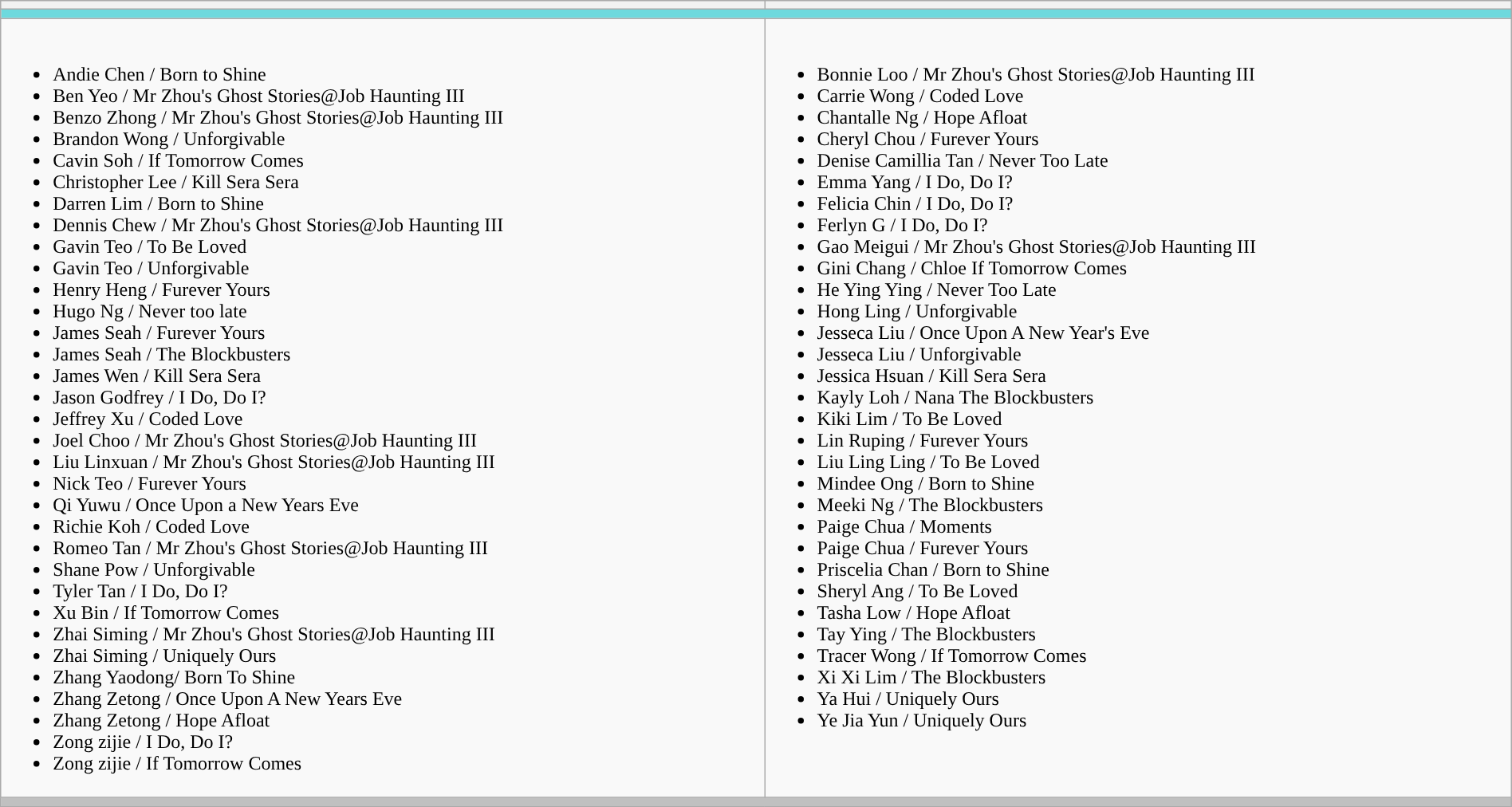<table class="wikitable" style="width:100%;">
<tr>
<th style="width=50%" style="background-color:#C0C0C0; font-weight:bold; text-align:center;"></th>
<th style="width=50%" style="background-color:#C0C0C0; font-weight:bold; text-align:center;"></th>
</tr>
<tr>
<td align=left colspan=3 style="background-color:#6ed9dd"></td>
</tr>
<tr>
<td valign="top"><br><ul><li>Andie Chen / Born to Shine</li><li>Ben Yeo / Mr Zhou's Ghost Stories@Job Haunting III</li><li>Benzo Zhong / Mr Zhou's Ghost Stories@Job Haunting III</li><li>Brandon Wong / Unforgivable</li><li>Cavin Soh / If Tomorrow Comes</li><li>Christopher Lee / Kill Sera Sera</li><li>Darren Lim / Born to Shine</li><li>Dennis Chew / Mr Zhou's Ghost Stories@Job Haunting III</li><li>Gavin Teo / To Be Loved</li><li>Gavin Teo / Unforgivable</li><li>Henry Heng / Furever Yours</li><li>Hugo Ng / Never too late</li><li>James Seah / Furever Yours</li><li>James Seah / The Blockbusters</li><li>James Wen / Kill Sera Sera</li><li>Jason Godfrey / I Do, Do I?</li><li>Jeffrey Xu / Coded Love</li><li>Joel Choo / Mr Zhou's Ghost Stories@Job Haunting III</li><li>Liu Linxuan / Mr Zhou's Ghost Stories@Job Haunting III</li><li>Nick Teo / Furever Yours</li><li>Qi Yuwu / Once Upon a New Years Eve</li><li>Richie Koh / Coded Love</li><li>Romeo Tan / Mr Zhou's Ghost Stories@Job Haunting III</li><li>Shane Pow / Unforgivable</li><li>Tyler Tan / I Do, Do I?</li><li>Xu Bin / If Tomorrow Comes</li><li>Zhai Siming / Mr Zhou's Ghost Stories@Job Haunting III</li><li>Zhai Siming / Uniquely Ours</li><li>Zhang Yaodong/ Born To Shine</li><li>Zhang Zetong / Once Upon A New Years Eve</li><li>Zhang Zetong / Hope Afloat</li><li>Zong zijie / I Do, Do I?</li><li>Zong zijie / If Tomorrow Comes</li></ul></td>
<td valign="top"><br><ul><li>Bonnie Loo / Mr Zhou's Ghost Stories@Job Haunting III</li><li>Carrie Wong / Coded Love</li><li>Chantalle Ng / Hope Afloat</li><li>Cheryl Chou / Furever Yours</li><li>Denise Camillia Tan / Never Too Late</li><li>Emma Yang / I Do, Do I?</li><li>Felicia Chin / I Do, Do I?</li><li>Ferlyn G / I Do, Do I?</li><li>Gao Meigui / Mr Zhou's Ghost Stories@Job Haunting III</li><li>Gini Chang / Chloe If Tomorrow Comes</li><li>He Ying Ying / Never Too Late</li><li>Hong Ling / Unforgivable</li><li>Jesseca Liu / Once Upon A New Year's Eve</li><li>Jesseca Liu / Unforgivable</li><li>Jessica Hsuan / Kill Sera Sera</li><li>Kayly Loh / Nana The Blockbusters</li><li>Kiki Lim / To Be Loved</li><li>Lin Ruping / Furever Yours</li><li>Liu Ling Ling / To Be Loved</li><li>Mindee Ong / Born to Shine</li><li>Meeki Ng / The Blockbusters</li><li>Paige Chua / Moments</li><li>Paige Chua / Furever Yours</li><li>Priscelia Chan / Born to Shine</li><li>Sheryl Ang / To Be Loved</li><li>Tasha Low / Hope Afloat</li><li>Tay Ying / The Blockbusters</li><li>Tracer Wong / If Tomorrow Comes</li><li>Xi Xi Lim / The Blockbusters</li><li>Ya Hui / Uniquely Ours</li><li>Ye Jia Yun / Uniquely Ours</li></ul></td>
</tr>
<tr>
<td align=left colspan=3 style="background-color:#C0C0C0"> </td>
</tr>
<tr>
</tr>
</table>
